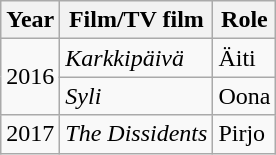<table class="wikitable">
<tr>
<th>Year</th>
<th>Film/TV film</th>
<th>Role</th>
</tr>
<tr>
<td rowspan="2">2016</td>
<td><em>Karkkipäivä</em></td>
<td>Äiti</td>
</tr>
<tr>
<td><em>Syli</em></td>
<td>Oona</td>
</tr>
<tr>
<td>2017</td>
<td><em>The Dissidents</em></td>
<td>Pirjo</td>
</tr>
</table>
